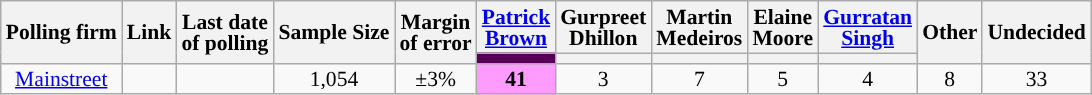<table class="wikitable sortable tpl-blanktable" style="text-align:center; line-height:14px;font-size:90%;">
<tr>
<th rowspan="2">Polling firm</th>
<th rowspan="2" class="unsortable">Link</th>
<th rowspan="2">Last date<br>of polling</th>
<th rowspan="2" class="unsortable">Sample Size</th>
<th rowspan="2">Margin<br>of error</th>
<th style="width:25px;"><a href='#'>Patrick Brown</a></th>
<th style="width:25px;">Gurpreet Dhillon</th>
<th style="width:25px;">Martin Medeiros</th>
<th style="width:25px;">Elaine Moore</th>
<th style="width:25px;"><a href='#'>Gurratan Singh</a></th>
<th rowspan="2" style="width:25px;">Other</th>
<th rowspan="2" style="width:25px;">Undecided</th>
</tr>
<tr class="sorttop">
<th style="background-color:#550056;"></th>
<th style="background-color:"></th>
<th style="background-color:"></th>
<th style="background-color:"></th>
<th style="background-color:"></th>
</tr>
<tr>
<td><a href='#'>Mainstreet</a></td>
<td></td>
<td></td>
<td>1,054</td>
<td>±3%</td>
<td style="background-color:#fd9bff;"><strong>41</strong></td>
<td>3</td>
<td>7</td>
<td>5</td>
<td>4</td>
<td>8</td>
<td>33</td>
</tr>
</table>
